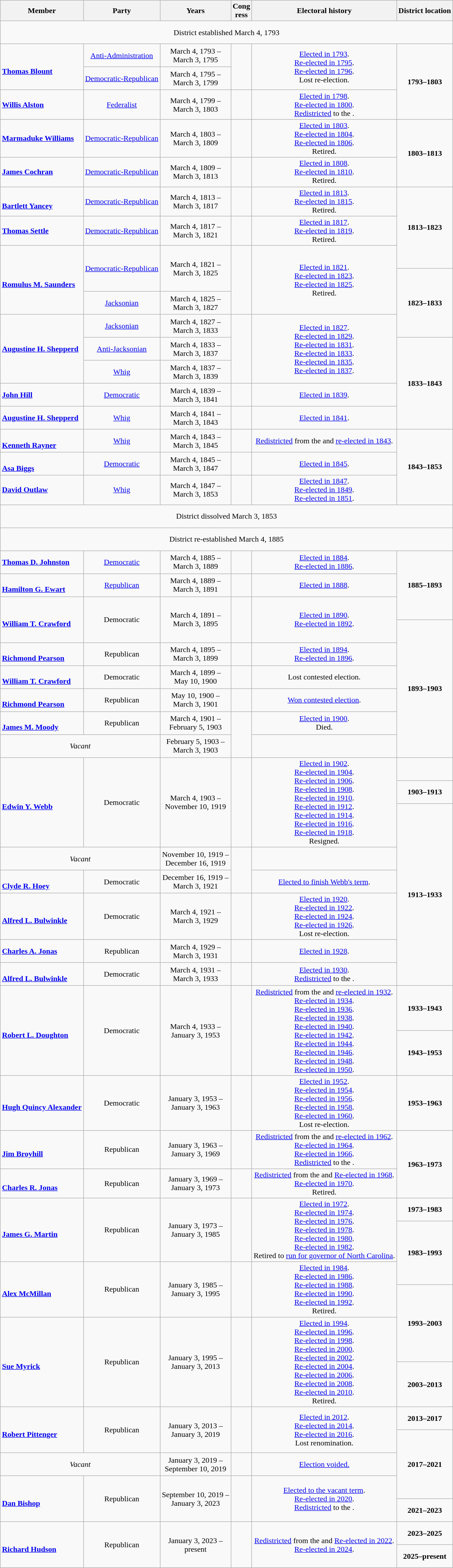<table class="wikitable" style="text-align:center">
<tr>
<th>Member<br></th>
<th>Party</th>
<th>Years</th>
<th>Cong<br>ress</th>
<th>Electoral history</th>
<th>District location</th>
</tr>
<tr style="height:3em">
<td colspan=6>District established March 4, 1793</td>
</tr>
<tr style="height:3em">
<td rowspan=2 align=left><br><strong><a href='#'>Thomas Blount</a></strong><br></td>
<td><a href='#'>Anti-Administration</a></td>
<td nowrap>March 4, 1793 –<br>March 3, 1795</td>
<td rowspan=2></td>
<td rowspan=2><a href='#'>Elected in 1793</a>.<br><a href='#'>Re-elected in 1795</a>.<br><a href='#'>Re-elected in 1796</a>.<br>Lost re-election.</td>
<td rowspan=3><strong>1793–1803</strong><br></td>
</tr>
<tr style="height:3em">
<td><a href='#'>Democratic-Republican</a></td>
<td nowrap>March 4, 1795 –<br>March 3, 1799</td>
</tr>
<tr style="height:3em">
<td align=left><strong><a href='#'>Willis Alston</a></strong><br></td>
<td><a href='#'>Federalist</a></td>
<td nowrap>March 4, 1799 –<br>March 3, 1803</td>
<td></td>
<td><a href='#'>Elected in 1798</a>.<br><a href='#'>Re-elected in 1800</a>.<br><a href='#'>Redistricted</a> to the .</td>
</tr>
<tr style="height:3em">
<td align=left><strong><a href='#'>Marmaduke Williams</a></strong><br></td>
<td><a href='#'>Democratic-Republican</a></td>
<td nowrap>March 4, 1803 –<br>March 3, 1809</td>
<td></td>
<td><a href='#'>Elected in 1803</a>.<br><a href='#'>Re-elected in 1804</a>.<br><a href='#'>Re-elected in 1806</a>.<br>Retired.</td>
<td rowspan=2><strong>1803–1813</strong><br></td>
</tr>
<tr style="height:3em">
<td align=left><strong><a href='#'>James Cochran</a></strong><br></td>
<td><a href='#'>Democratic-Republican</a></td>
<td nowrap>March 4, 1809 –<br>March 3, 1813</td>
<td></td>
<td><a href='#'>Elected in 1808</a>.<br><a href='#'>Re-elected in 1810</a>.<br>Retired.</td>
</tr>
<tr style="height:3em">
<td align=left><br><strong><a href='#'>Bartlett Yancey</a></strong><br></td>
<td><a href='#'>Democratic-Republican</a></td>
<td nowrap>March 4, 1813 –<br>March 3, 1817</td>
<td></td>
<td><a href='#'>Elected in 1813</a>.<br><a href='#'>Re-elected in 1815</a>.<br>Retired.</td>
<td rowspan=3><strong>1813–1823</strong><br></td>
</tr>
<tr style="height:3em">
<td align=left><strong><a href='#'>Thomas Settle</a></strong><br></td>
<td><a href='#'>Democratic-Republican</a></td>
<td nowrap>March 4, 1817 –<br>March 3, 1821</td>
<td></td>
<td><a href='#'>Elected in 1817</a>.<br><a href='#'>Re-elected in 1819</a>.<br>Retired.</td>
</tr>
<tr style="height:3em">
<td rowspan=3 align=left><br><strong><a href='#'>Romulus M. Saunders</a></strong><br></td>
<td rowspan=2 ><a href='#'>Democratic-Republican</a></td>
<td rowspan=2 nowrap>March 4, 1821 –<br>March 3, 1825</td>
<td rowspan=3></td>
<td rowspan=3><a href='#'>Elected in 1821</a>.<br><a href='#'>Re-elected in 1823</a>.<br><a href='#'>Re-elected in 1825</a>.<br>Retired.</td>
</tr>
<tr style="height:3em">
<td rowspan=3><strong>1823–1833</strong><br></td>
</tr>
<tr style="height:3em">
<td><a href='#'>Jacksonian</a></td>
<td nowrap>March 4, 1825 –<br>March 3, 1827</td>
</tr>
<tr style="height:3em">
<td rowspan=3 align=left><strong><a href='#'>Augustine H. Shepperd</a></strong><br></td>
<td><a href='#'>Jacksonian</a></td>
<td nowrap>March 4, 1827 –<br>March 3, 1833</td>
<td rowspan=3></td>
<td rowspan=3><a href='#'>Elected in 1827</a>.<br><a href='#'>Re-elected in 1829</a>.<br><a href='#'>Re-elected in 1831</a>.<br><a href='#'>Re-elected in 1833</a>.<br><a href='#'>Re-elected in 1835</a>.<br><a href='#'>Re-elected in 1837</a>.<br></td>
</tr>
<tr style="height:3em">
<td><a href='#'>Anti-Jacksonian</a></td>
<td nowrap>March 4, 1833 –<br>March 3, 1837</td>
<td rowspan=4><strong>1833–1843</strong><br></td>
</tr>
<tr style="height:3em">
<td><a href='#'>Whig</a></td>
<td nowrap>March 4, 1837 –<br>March 3, 1839</td>
</tr>
<tr style="height:3em">
<td align=left><strong><a href='#'>John Hill</a></strong><br></td>
<td><a href='#'>Democratic</a></td>
<td nowrap>March 4, 1839 –<br>March 3, 1841</td>
<td></td>
<td><a href='#'>Elected in 1839</a>.<br></td>
</tr>
<tr style="height:3em">
<td align=left><strong><a href='#'>Augustine H. Shepperd</a></strong><br></td>
<td><a href='#'>Whig</a></td>
<td nowrap>March 4, 1841 –<br>March 3, 1843</td>
<td></td>
<td><a href='#'>Elected in 1841</a>.<br></td>
</tr>
<tr style="height:3em">
<td align=left><br><strong><a href='#'>Kenneth Rayner</a></strong><br></td>
<td><a href='#'>Whig</a></td>
<td nowrap>March 4, 1843 –<br>March 3, 1845</td>
<td></td>
<td><a href='#'>Redistricted</a> from the  and <a href='#'>re-elected in 1843</a>.<br></td>
<td rowspan=3><strong>1843–1853</strong><br></td>
</tr>
<tr style="height:3em">
<td align=left><br><strong><a href='#'>Asa Biggs</a></strong><br></td>
<td><a href='#'>Democratic</a></td>
<td nowrap>March 4, 1845 –<br>March 3, 1847</td>
<td></td>
<td><a href='#'>Elected in 1845</a>.<br></td>
</tr>
<tr style="height:3em">
<td align=left><strong><a href='#'>David Outlaw</a></strong><br></td>
<td><a href='#'>Whig</a></td>
<td nowrap>March 4, 1847 –<br>March 3, 1853</td>
<td></td>
<td><a href='#'>Elected in 1847</a>.<br><a href='#'>Re-elected in 1849</a>.<br><a href='#'>Re-elected in 1851</a>.<br></td>
</tr>
<tr style="height:3em">
<td colspan=6>District dissolved March 3, 1853</td>
</tr>
<tr style="height:3em">
<td colspan=6>District re-established March 4, 1885</td>
</tr>
<tr style="height:3em">
<td align=left><strong><a href='#'>Thomas D. Johnston</a></strong><br></td>
<td><a href='#'>Democratic</a></td>
<td nowrap>March 4, 1885 –<br>March 3, 1889</td>
<td></td>
<td><a href='#'>Elected in 1884</a>.<br><a href='#'>Re-elected in 1886</a>.<br></td>
<td rowspan=3><strong>1885–1893</strong><br></td>
</tr>
<tr style="height:3em">
<td align=left><br><strong><a href='#'>Hamilton G. Ewart</a></strong><br></td>
<td><a href='#'>Republican</a></td>
<td nowrap>March 4, 1889 –<br>March 3, 1891</td>
<td></td>
<td><a href='#'>Elected in 1888</a>.<br></td>
</tr>
<tr style="height:3em">
<td rowspan=2 align=left><br><strong><a href='#'>William T. Crawford</a></strong><br></td>
<td rowspan=2 >Democratic</td>
<td rowspan=2 nowrap>March 4, 1891 –<br>March 3, 1895</td>
<td rowspan=2></td>
<td rowspan=2><a href='#'>Elected in 1890</a>.<br><a href='#'>Re-elected in 1892</a>.<br></td>
</tr>
<tr style="height:3em">
<td rowspan=6><strong>1893–1903</strong><br></td>
</tr>
<tr style="height:3em">
<td align=left><br><strong><a href='#'>Richmond Pearson</a></strong><br></td>
<td>Republican</td>
<td nowrap>March 4, 1895 –<br>March 3, 1899</td>
<td></td>
<td><a href='#'>Elected in 1894</a>.<br><a href='#'>Re-elected in 1896</a>.<br></td>
</tr>
<tr style="height:3em">
<td align=left><br><strong><a href='#'>William T. Crawford</a></strong><br></td>
<td>Democratic</td>
<td nowrap>March 4, 1899 –<br>May 10, 1900</td>
<td></td>
<td>Lost contested election.</td>
</tr>
<tr style="height:3em">
<td align=left><br><strong><a href='#'>Richmond Pearson</a></strong><br></td>
<td>Republican</td>
<td nowrap>May 10, 1900 –<br>March 3, 1901</td>
<td></td>
<td><a href='#'>Won contested election</a>.<br></td>
</tr>
<tr style="height:3em">
<td align=left><br><strong><a href='#'>James M. Moody</a></strong><br></td>
<td>Republican</td>
<td nowrap>March 4, 1901 –<br>February 5, 1903</td>
<td rowspan=2></td>
<td><a href='#'>Elected in 1900</a>.<br>Died.</td>
</tr>
<tr style="height:3em">
<td colspan=2><em>Vacant</em></td>
<td nowrap>February 5, 1903 –<br>March 3, 1903</td>
<td></td>
</tr>
<tr style="height:3em">
<td rowspan=3 align=left><br><strong><a href='#'>Edwin Y. Webb</a></strong><br></td>
<td rowspan=3 >Democratic</td>
<td rowspan=3 nowrap>March 4, 1903 –<br>November 10, 1919</td>
<td rowspan=3></td>
<td rowspan=3><a href='#'>Elected in 1902</a>.<br><a href='#'>Re-elected in 1904</a>.<br><a href='#'>Re-elected in 1906</a>.<br><a href='#'>Re-elected in 1908</a>.<br><a href='#'>Re-elected in 1910</a>.<br><a href='#'>Re-elected in 1912</a>.<br><a href='#'>Re-elected in 1914</a>.<br><a href='#'>Re-elected in 1916</a>.<br><a href='#'>Re-elected in 1918</a>.<br>Resigned.</td>
</tr>
<tr style="height:3em">
<td><strong>1903–1913</strong><br></td>
</tr>
<tr style="height:3em">
<td rowspan=6><strong>1913–1933</strong><br></td>
</tr>
<tr style="height:3em">
<td colspan=2><em>Vacant</em></td>
<td nowrap>November 10, 1919 –<br>December 16, 1919</td>
<td rowspan=2></td>
<td></td>
</tr>
<tr style="height:3em">
<td align=left><br><strong><a href='#'>Clyde R. Hoey</a></strong><br></td>
<td>Democratic</td>
<td nowrap>December 16, 1919 –<br>March 3, 1921</td>
<td><a href='#'>Elected to finish Webb's term</a>.<br></td>
</tr>
<tr style="height:3em">
<td align=left><br><strong><a href='#'>Alfred L. Bulwinkle</a></strong><br></td>
<td>Democratic</td>
<td nowrap>March 4, 1921 –<br>March 3, 1929</td>
<td></td>
<td><a href='#'>Elected in 1920</a>.<br><a href='#'>Re-elected in 1922</a>.<br><a href='#'>Re-elected in 1924</a>.<br><a href='#'>Re-elected in 1926</a>.<br>Lost re-election.</td>
</tr>
<tr style="height:3em">
<td align=left><strong><a href='#'>Charles A. Jonas</a></strong><br></td>
<td>Republican</td>
<td nowrap>March 4, 1929 –<br>March 3, 1931</td>
<td></td>
<td><a href='#'>Elected in 1928</a>.<br></td>
</tr>
<tr style="height:3em">
<td align=left><br><strong><a href='#'>Alfred L. Bulwinkle</a></strong><br></td>
<td>Democratic</td>
<td nowrap>March 4, 1931 –<br>March 3, 1933</td>
<td></td>
<td><a href='#'>Elected in 1930</a>.<br><a href='#'>Redistricted</a> to the .</td>
</tr>
<tr style="height:3em">
<td rowspan=2 align=left><br><strong><a href='#'>Robert L. Doughton</a></strong><br></td>
<td rowspan=2 >Democratic</td>
<td rowspan=2 nowrap>March 4, 1933 –<br>January 3, 1953</td>
<td rowspan=2></td>
<td rowspan=2><a href='#'>Redistricted</a> from the  and <a href='#'>re-elected in 1932</a>.<br><a href='#'>Re-elected in 1934</a>.<br><a href='#'>Re-elected in 1936</a>.<br><a href='#'>Re-elected in 1938</a>.<br><a href='#'>Re-elected in 1940</a>.<br><a href='#'>Re-elected in 1942</a>.<br><a href='#'>Re-elected in 1944</a>.<br><a href='#'>Re-elected in 1946</a>.<br><a href='#'>Re-elected in 1948</a>.<br><a href='#'>Re-elected in 1950</a>.<br></td>
<td><strong>1933–1943</strong><br></td>
</tr>
<tr style="height:3em">
<td><strong>1943–1953</strong><br></td>
</tr>
<tr style="height:3em">
<td align=left><br><strong><a href='#'>Hugh Quincy Alexander</a></strong><br></td>
<td>Democratic</td>
<td nowrap>January 3, 1953 –<br>January 3, 1963</td>
<td></td>
<td><a href='#'>Elected in 1952</a>.<br><a href='#'>Re-elected in 1954</a>.<br><a href='#'>Re-elected in 1956</a>.<br><a href='#'>Re-elected in 1958</a>.<br><a href='#'>Re-elected in 1960</a>.<br>Lost re-election.</td>
<td><strong>1953–1963</strong><br></td>
</tr>
<tr style="height:3em">
<td align=left><br><strong><a href='#'>Jim Broyhill</a></strong><br></td>
<td>Republican</td>
<td nowrap>January 3, 1963 –<br>January 3, 1969</td>
<td></td>
<td><a href='#'>Redistricted</a> from the  and <a href='#'>re-elected in 1962</a>.<br><a href='#'>Re-elected in 1964</a>.<br><a href='#'>Re-elected in 1966</a>.<br><a href='#'>Redistricted</a> to the .</td>
<td rowspan=2><strong>1963–1973</strong><br></td>
</tr>
<tr style="height:3em">
<td align=left><br><strong><a href='#'>Charles R. Jonas</a></strong><br></td>
<td>Republican</td>
<td nowrap>January 3, 1969 –<br>January 3, 1973</td>
<td></td>
<td><a href='#'>Redistricted</a> from the  and <a href='#'>Re-elected in 1968</a>.<br><a href='#'>Re-elected in 1970</a>.<br>Retired.</td>
</tr>
<tr style="height:3em">
<td rowspan=2 align=left><br><strong><a href='#'>James G. Martin</a></strong><br></td>
<td rowspan=2 >Republican</td>
<td rowspan=2 nowrap>January 3, 1973 –<br>January 3, 1985</td>
<td rowspan=2></td>
<td rowspan=2><a href='#'>Elected in 1972</a>.<br><a href='#'>Re-elected in 1974</a>.<br><a href='#'>Re-elected in 1976</a>.<br><a href='#'>Re-elected in 1978</a>.<br><a href='#'>Re-elected in 1980</a>.<br><a href='#'>Re-elected in 1982</a>.<br>Retired to <a href='#'>run for governor of North Carolina</a>.</td>
<td><strong>1973–1983</strong><br></td>
</tr>
<tr style="height:3em">
<td rowspan=2><strong>1983–1993</strong><br></td>
</tr>
<tr style="height:3em">
<td rowspan=2 align=left><br><strong><a href='#'>Alex McMillan</a></strong><br></td>
<td rowspan=2 >Republican</td>
<td rowspan=2 nowrap>January 3, 1985 –<br>January 3, 1995</td>
<td rowspan=2></td>
<td rowspan=2><a href='#'>Elected in 1984</a>.<br><a href='#'>Re-elected in 1986</a>.<br><a href='#'>Re-elected in 1988</a>.<br><a href='#'>Re-elected in 1990</a>.<br><a href='#'>Re-elected in 1992</a>.<br>Retired.</td>
</tr>
<tr style="height:3em">
<td rowspan=2><strong>1993–2003</strong><br></td>
</tr>
<tr style="height:3em">
<td rowspan=2 align=left><br><strong><a href='#'>Sue Myrick</a></strong><br></td>
<td rowspan=2 >Republican</td>
<td rowspan=2 nowrap>January 3, 1995 –<br>January 3, 2013</td>
<td rowspan=2></td>
<td rowspan=2><a href='#'>Elected in 1994</a>.<br><a href='#'>Re-elected in 1996</a>.<br><a href='#'>Re-elected in 1998</a>.<br><a href='#'>Re-elected in 2000</a>.<br><a href='#'>Re-elected in 2002</a>.<br><a href='#'>Re-elected in 2004</a>.<br><a href='#'>Re-elected in 2006</a>.<br><a href='#'>Re-elected in 2008</a>.<br><a href='#'>Re-elected in 2010</a>.<br>Retired.</td>
</tr>
<tr style="height:3em">
<td><strong>2003–2013</strong><br></td>
</tr>
<tr style="height:3em">
<td rowspan=2 align=left><br><strong><a href='#'>Robert Pittenger</a></strong><br></td>
<td rowspan=2 >Republican</td>
<td rowspan=2 nowrap>January 3, 2013 –<br>January 3, 2019</td>
<td rowspan=2></td>
<td rowspan=2><a href='#'>Elected in 2012</a>.<br><a href='#'>Re-elected in 2014</a>.<br><a href='#'>Re-elected in 2016</a>.<br>Lost renomination.</td>
<td><strong>2013–2017</strong><br></td>
</tr>
<tr style="height:3em">
<td rowspan=3><strong>2017–2021</strong><br></td>
</tr>
<tr style="height:3em">
<td colspan=2><em>Vacant</em></td>
<td nowrap>January 3, 2019 –<br>September 10, 2019</td>
<td></td>
<td><a href='#'>Election voided.</a></td>
</tr>
<tr style="height:3em">
<td rowspan=2 align=left><br><strong><a href='#'>Dan Bishop</a></strong><br></td>
<td rowspan=2 >Republican</td>
<td rowspan=2 nowrap>September 10, 2019 –<br>January 3, 2023</td>
<td rowspan=2></td>
<td rowspan=2><a href='#'>Elected to the vacant term</a>.<br><a href='#'>Re-elected in 2020</a>.<br><a href='#'>Redistricted</a> to the .</td>
</tr>
<tr style="height:3em">
<td><strong>2021–2023</strong></td>
</tr>
<tr style="height:3em">
<td rowspan=2 align=left><br><strong><a href='#'>Richard Hudson</a></strong><br></td>
<td rowspan=2 >Republican</td>
<td rowspan=2>January 3, 2023 –<br>present</td>
<td rowspan=2></td>
<td rowspan=2><a href='#'>Redistricted</a> from the  and <a href='#'>Re-elected in 2022</a>.<br><a href='#'>Re-elected in 2024</a>.</td>
<td><strong>2023–2025</strong><br></td>
</tr>
<tr style="height:3em">
<td><strong>2025–present</strong><br></td>
</tr>
</table>
